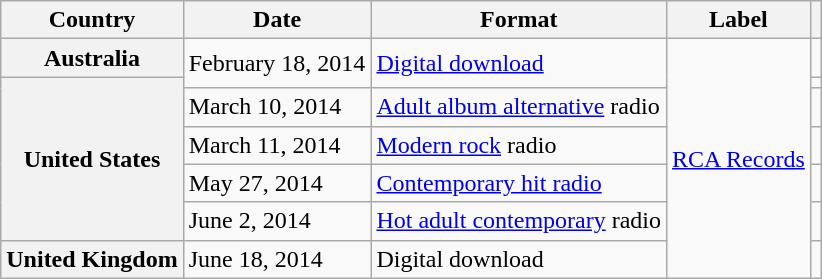<table class="wikitable plainrowheaders">
<tr>
<th scope="col">Country</th>
<th scope="col">Date</th>
<th scope="col">Format</th>
<th scope="col">Label</th>
<th scope="col"></th>
</tr>
<tr>
<th scope="row">Australia</th>
<td rowspan="2">February 18, 2014</td>
<td rowspan="2"><a href='#'>Digital download</a></td>
<td rowspan="7"><a href='#'>RCA Records</a></td>
<td align="center"></td>
</tr>
<tr>
<th scope="row" rowspan="5">United States</th>
<td align="center"></td>
</tr>
<tr>
<td>March 10, 2014</td>
<td><a href='#'>Adult album alternative</a> radio</td>
<td align="center"></td>
</tr>
<tr>
<td>March 11, 2014</td>
<td><a href='#'>Modern rock</a> radio</td>
<td align="center"></td>
</tr>
<tr>
<td>May 27, 2014</td>
<td><a href='#'>Contemporary hit radio</a></td>
<td align="center"></td>
</tr>
<tr>
<td>June 2, 2014</td>
<td><a href='#'>Hot adult contemporary</a> radio</td>
<td align="center"></td>
</tr>
<tr>
<th scope="row">United Kingdom</th>
<td>June 18, 2014</td>
<td>Digital download</td>
<td align="center"></td>
</tr>
</table>
